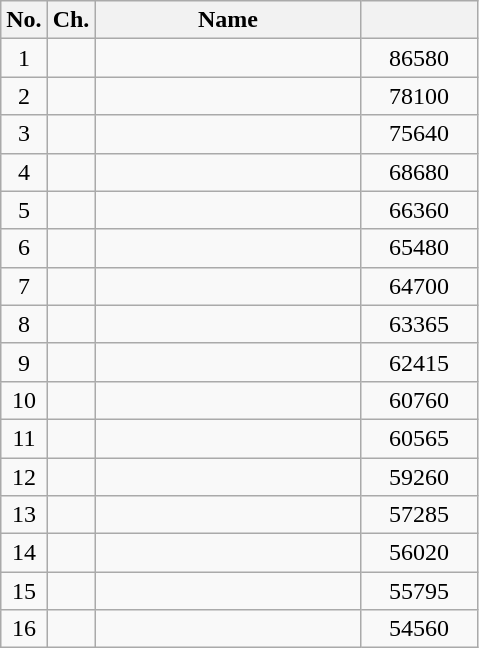<table class="wikitable" style="text-align: center;">
<tr>
<th>No.</th>
<th>Ch.</th>
<th align="left"; width=170>Name</th>
<th width=70></th>
</tr>
<tr>
<td>1</td>
<td></td>
<td style="text-align:left;"></td>
<td>86580</td>
</tr>
<tr>
<td>2</td>
<td></td>
<td style="text-align:left;"></td>
<td>78100</td>
</tr>
<tr>
<td>3</td>
<td></td>
<td style="text-align:left;"></td>
<td>75640</td>
</tr>
<tr>
<td>4</td>
<td></td>
<td style="text-align:left;"></td>
<td>68680</td>
</tr>
<tr>
<td>5</td>
<td></td>
<td style="text-align:left;"></td>
<td>66360</td>
</tr>
<tr>
<td>6</td>
<td></td>
<td style="text-align:left;"></td>
<td>65480</td>
</tr>
<tr>
<td>7</td>
<td></td>
<td style="text-align:left;"></td>
<td>64700</td>
</tr>
<tr>
<td>8</td>
<td></td>
<td style="text-align:left;"></td>
<td>63365</td>
</tr>
<tr>
<td>9</td>
<td></td>
<td style="text-align:left;"></td>
<td>62415</td>
</tr>
<tr>
<td>10</td>
<td></td>
<td style="text-align:left;"></td>
<td>60760</td>
</tr>
<tr>
<td>11</td>
<td></td>
<td style="text-align:left;"></td>
<td>60565</td>
</tr>
<tr>
<td>12</td>
<td></td>
<td style="text-align:left;"></td>
<td>59260</td>
</tr>
<tr>
<td>13</td>
<td></td>
<td style="text-align:left;"></td>
<td>57285</td>
</tr>
<tr>
<td>14</td>
<td></td>
<td style="text-align:left;"></td>
<td>56020</td>
</tr>
<tr>
<td>15</td>
<td></td>
<td style="text-align:left;"></td>
<td>55795</td>
</tr>
<tr>
<td>16</td>
<td></td>
<td style="text-align:left;"></td>
<td>54560</td>
</tr>
</table>
